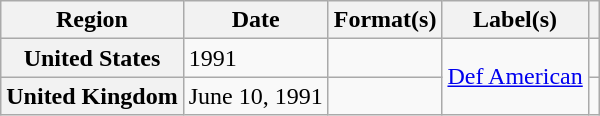<table class="wikitable plainrowheaders">
<tr>
<th scope="col">Region</th>
<th scope="col">Date</th>
<th scope="col">Format(s)</th>
<th scope="col">Label(s)</th>
<th scope="col"></th>
</tr>
<tr>
<th scope="row">United States</th>
<td>1991</td>
<td></td>
<td rowspan="2"><a href='#'>Def American</a></td>
<td></td>
</tr>
<tr>
<th scope="row">United Kingdom</th>
<td>June 10, 1991</td>
<td></td>
<td></td>
</tr>
</table>
